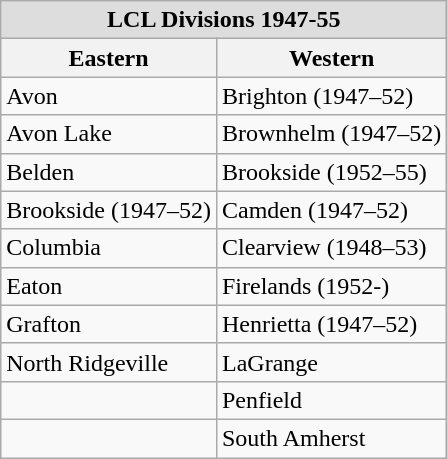<table class="wikitable">
<tr>
<th colspan="4" style="background:#ddd;">LCL Divisions 1947-55</th>
</tr>
<tr>
<th>Eastern</th>
<th>Western</th>
</tr>
<tr>
<td>Avon</td>
<td>Brighton (1947–52)</td>
</tr>
<tr>
<td>Avon Lake</td>
<td>Brownhelm (1947–52)</td>
</tr>
<tr>
<td>Belden</td>
<td>Brookside (1952–55)</td>
</tr>
<tr>
<td>Brookside (1947–52)</td>
<td>Camden (1947–52)</td>
</tr>
<tr>
<td>Columbia</td>
<td>Clearview (1948–53)</td>
</tr>
<tr>
<td>Eaton</td>
<td>Firelands (1952-)</td>
</tr>
<tr>
<td>Grafton</td>
<td>Henrietta (1947–52)</td>
</tr>
<tr>
<td>North Ridgeville</td>
<td>LaGrange</td>
</tr>
<tr>
<td></td>
<td>Penfield</td>
</tr>
<tr>
<td></td>
<td>South Amherst</td>
</tr>
</table>
